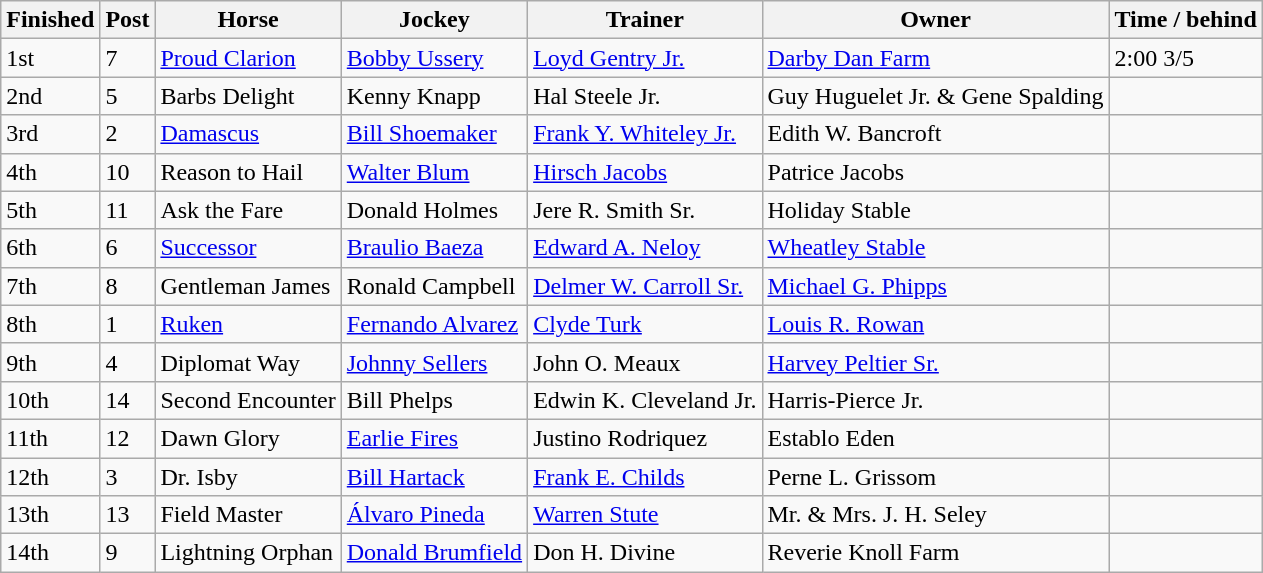<table class="wikitable">
<tr>
<th>Finished</th>
<th>Post</th>
<th>Horse</th>
<th>Jockey</th>
<th>Trainer</th>
<th>Owner</th>
<th>Time / behind</th>
</tr>
<tr>
<td>1st</td>
<td>7</td>
<td><a href='#'>Proud Clarion</a></td>
<td><a href='#'>Bobby Ussery</a></td>
<td><a href='#'>Loyd Gentry Jr.</a></td>
<td><a href='#'>Darby Dan Farm</a></td>
<td>2:00 3/5</td>
</tr>
<tr>
<td>2nd</td>
<td>5</td>
<td>Barbs Delight</td>
<td>Kenny Knapp</td>
<td>Hal Steele Jr.</td>
<td>Guy Huguelet Jr. & Gene Spalding</td>
<td></td>
</tr>
<tr>
<td>3rd</td>
<td>2</td>
<td><a href='#'>Damascus</a></td>
<td><a href='#'>Bill Shoemaker</a></td>
<td><a href='#'>Frank Y. Whiteley Jr.</a></td>
<td>Edith W. Bancroft</td>
<td></td>
</tr>
<tr>
<td>4th</td>
<td>10</td>
<td>Reason to Hail</td>
<td><a href='#'>Walter Blum</a></td>
<td><a href='#'>Hirsch Jacobs</a></td>
<td>Patrice Jacobs</td>
<td></td>
</tr>
<tr>
<td>5th</td>
<td>11</td>
<td>Ask the Fare</td>
<td>Donald Holmes</td>
<td>Jere R. Smith Sr.</td>
<td>Holiday Stable</td>
<td></td>
</tr>
<tr>
<td>6th</td>
<td>6</td>
<td><a href='#'>Successor</a></td>
<td><a href='#'>Braulio Baeza</a></td>
<td><a href='#'>Edward A. Neloy</a></td>
<td><a href='#'>Wheatley Stable</a></td>
<td></td>
</tr>
<tr>
<td>7th</td>
<td>8</td>
<td>Gentleman James</td>
<td>Ronald Campbell</td>
<td><a href='#'>Delmer W. Carroll Sr.</a></td>
<td><a href='#'>Michael G. Phipps</a></td>
<td></td>
</tr>
<tr>
<td>8th</td>
<td>1</td>
<td><a href='#'>Ruken</a></td>
<td><a href='#'>Fernando Alvarez</a></td>
<td><a href='#'>Clyde Turk</a></td>
<td><a href='#'>Louis R. Rowan</a></td>
<td></td>
</tr>
<tr>
<td>9th</td>
<td>4</td>
<td>Diplomat Way</td>
<td><a href='#'>Johnny Sellers</a></td>
<td>John O. Meaux</td>
<td><a href='#'>Harvey Peltier Sr.</a></td>
<td></td>
</tr>
<tr>
<td>10th</td>
<td>14</td>
<td>Second Encounter</td>
<td>Bill Phelps</td>
<td>Edwin K. Cleveland Jr.</td>
<td>Harris-Pierce Jr.</td>
<td></td>
</tr>
<tr>
<td>11th</td>
<td>12</td>
<td>Dawn Glory</td>
<td><a href='#'>Earlie Fires</a></td>
<td>Justino Rodriquez</td>
<td>Establo Eden</td>
<td></td>
</tr>
<tr>
<td>12th</td>
<td>3</td>
<td>Dr. Isby</td>
<td><a href='#'>Bill Hartack</a></td>
<td><a href='#'>Frank E. Childs</a></td>
<td>Perne L. Grissom</td>
<td></td>
</tr>
<tr>
<td>13th</td>
<td>13</td>
<td>Field Master</td>
<td><a href='#'>Álvaro Pineda</a></td>
<td><a href='#'>Warren Stute</a></td>
<td>Mr. & Mrs. J. H. Seley</td>
<td></td>
</tr>
<tr>
<td>14th</td>
<td>9</td>
<td>Lightning Orphan</td>
<td><a href='#'>Donald Brumfield</a></td>
<td>Don H. Divine</td>
<td>Reverie Knoll Farm</td>
<td></td>
</tr>
</table>
